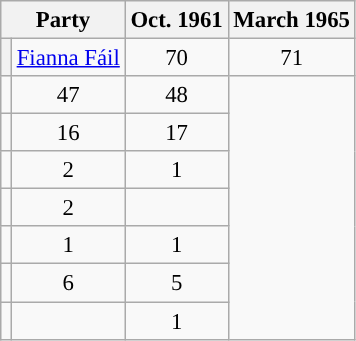<table class="wikitable" style="font-size: 95%;">
<tr>
<th colspan=2>Party</th>
<th>Oct. 1961</th>
<th>March 1965</th>
</tr>
<tr>
<th style="background-color: "></th>
<td><a href='#'>Fianna Fáil</a></td>
<td align="center">70</td>
<td align="center">71</td>
</tr>
<tr>
<td></td>
<td align="center">47</td>
<td align="center">48</td>
</tr>
<tr>
<td></td>
<td align="center">16</td>
<td align="center">17</td>
</tr>
<tr>
<td></td>
<td align="center">2</td>
<td align="center">1</td>
</tr>
<tr>
<td></td>
<td align="center">2</td>
<td></td>
</tr>
<tr>
<td></td>
<td align="center">1</td>
<td align="center">1</td>
</tr>
<tr>
<td></td>
<td align="center">6</td>
<td align="center">5</td>
</tr>
<tr>
<td></td>
<td></td>
<td align="center">1</td>
</tr>
</table>
